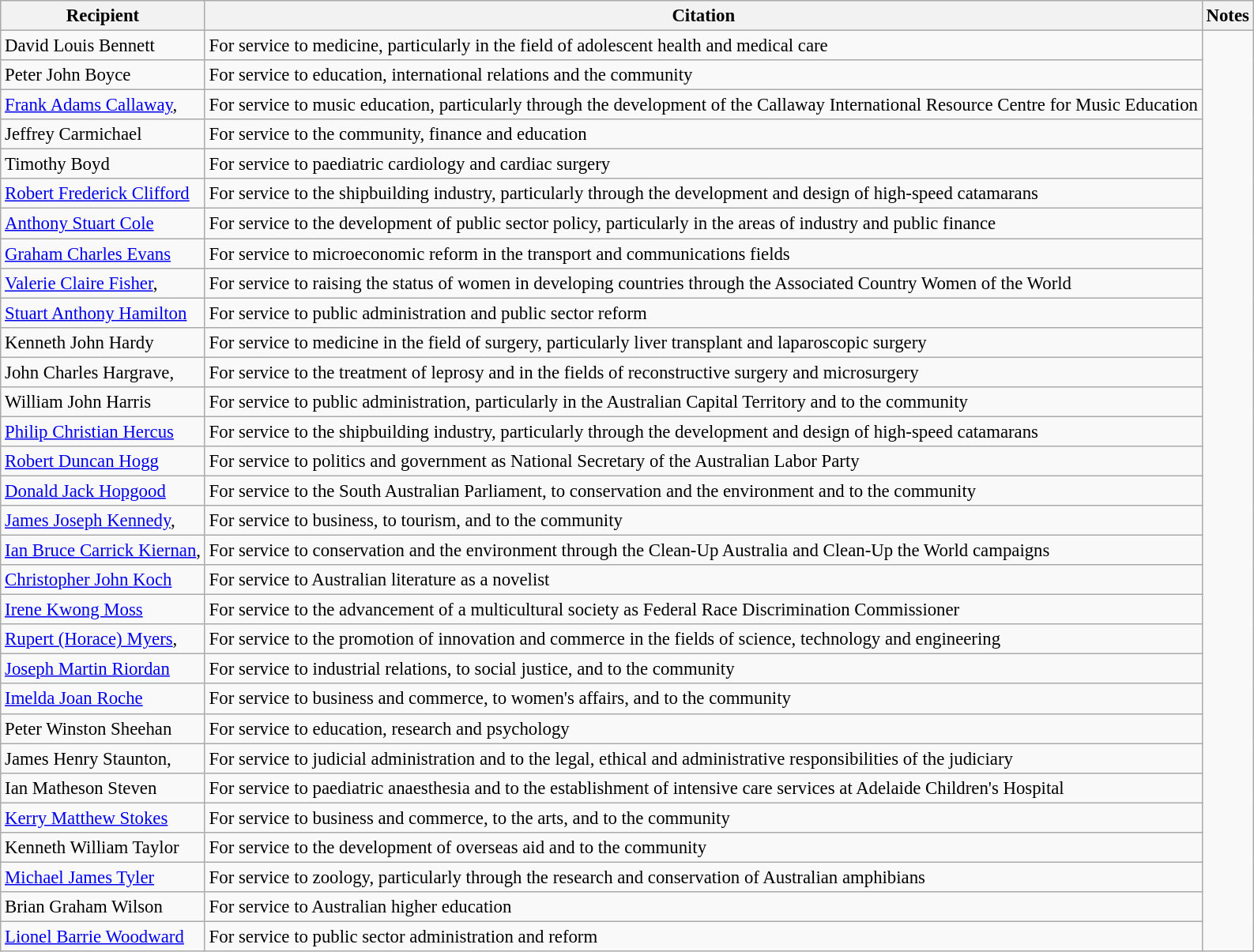<table class="wikitable" style="font-size:95%;">
<tr>
<th>Recipient</th>
<th>Citation</th>
<th>Notes</th>
</tr>
<tr>
<td> David Louis Bennett</td>
<td>For service to medicine, particularly in the field of adolescent health and medical care</td>
<td rowspan="31"></td>
</tr>
<tr>
<td> Peter John Boyce</td>
<td>For service to education, international relations and the community</td>
</tr>
<tr>
<td> <a href='#'>Frank Adams Callaway</a>, </td>
<td>For service to music education, particularly through the development of the Callaway International Resource Centre for Music Education</td>
</tr>
<tr>
<td> Jeffrey Carmichael</td>
<td>For service to the community, finance and education</td>
</tr>
<tr>
<td> Timothy Boyd</td>
<td>For service to paediatric cardiology and cardiac surgery</td>
</tr>
<tr>
<td><a href='#'>Robert Frederick Clifford</a></td>
<td>For service to the shipbuilding industry, particularly through the development and design of high-speed catamarans</td>
</tr>
<tr>
<td><a href='#'>Anthony Stuart Cole</a></td>
<td>For service to the development of public sector policy, particularly in the areas of industry and public finance</td>
</tr>
<tr>
<td><a href='#'>Graham Charles Evans</a></td>
<td>For service to microeconomic reform in the transport and communications fields</td>
</tr>
<tr>
<td><a href='#'>Valerie Claire Fisher</a>, </td>
<td>For service to raising the status of women in developing countries through the Associated Country Women of the World</td>
</tr>
<tr>
<td><a href='#'>Stuart Anthony Hamilton</a></td>
<td>For service to public administration and public sector reform</td>
</tr>
<tr>
<td> Kenneth John Hardy</td>
<td>For service to medicine in the field of surgery, particularly liver transplant and laparoscopic surgery</td>
</tr>
<tr>
<td> John Charles Hargrave, </td>
<td>For service to the treatment of leprosy and in the fields of reconstructive surgery and microsurgery</td>
</tr>
<tr>
<td>William John Harris</td>
<td>For service to public administration, particularly in the Australian Capital Territory and to the community</td>
</tr>
<tr>
<td><a href='#'>Philip Christian Hercus</a></td>
<td>For service to the shipbuilding industry, particularly through the development and design of high-speed catamarans</td>
</tr>
<tr>
<td><a href='#'>Robert Duncan Hogg</a></td>
<td>For service to politics and government as National Secretary of the Australian Labor Party</td>
</tr>
<tr>
<td> <a href='#'>Donald Jack Hopgood</a></td>
<td>For service to the South Australian Parliament, to conservation and the environment and to the community</td>
</tr>
<tr>
<td><a href='#'>James Joseph Kennedy</a>, </td>
<td>For service to business, to tourism, and to the community</td>
</tr>
<tr>
<td><a href='#'>Ian Bruce Carrick Kiernan</a>, </td>
<td>For service to conservation and the environment through the Clean-Up Australia and Clean-Up the World campaigns</td>
</tr>
<tr>
<td><a href='#'>Christopher John Koch</a></td>
<td>For service to Australian literature as a novelist</td>
</tr>
<tr>
<td><a href='#'>Irene Kwong Moss</a></td>
<td>For service to the advancement of a multicultural society as Federal Race Discrimination Commissioner</td>
</tr>
<tr>
<td> <a href='#'>Rupert (Horace) Myers</a>, </td>
<td>For service to the promotion of innovation and commerce in the fields of science, technology and engineering</td>
</tr>
<tr>
<td> <a href='#'>Joseph Martin Riordan</a></td>
<td>For service to industrial relations, to social justice, and to the community</td>
</tr>
<tr>
<td><a href='#'>Imelda Joan Roche</a></td>
<td>For service to business and commerce, to women's affairs, and to the community</td>
</tr>
<tr>
<td> Peter Winston Sheehan</td>
<td>For service to education, research and psychology</td>
</tr>
<tr>
<td> James Henry Staunton, </td>
<td>For service to judicial administration and to the legal, ethical and administrative responsibilities of the judiciary</td>
</tr>
<tr>
<td> Ian Matheson Steven</td>
<td>For service to paediatric anaesthesia and to the establishment of intensive care services at Adelaide Children's Hospital</td>
</tr>
<tr>
<td><a href='#'>Kerry Matthew Stokes</a></td>
<td>For service to business and commerce, to the arts, and to the community</td>
</tr>
<tr>
<td>Kenneth William Taylor</td>
<td>For service to the development of overseas aid and to the community</td>
</tr>
<tr>
<td> <a href='#'>Michael James Tyler</a></td>
<td>For service to zoology, particularly through the research and conservation of Australian amphibians</td>
</tr>
<tr>
<td> Brian Graham Wilson</td>
<td>For service to Australian higher education</td>
</tr>
<tr>
<td><a href='#'>Lionel Barrie Woodward</a></td>
<td>For service to public sector administration and reform</td>
</tr>
</table>
